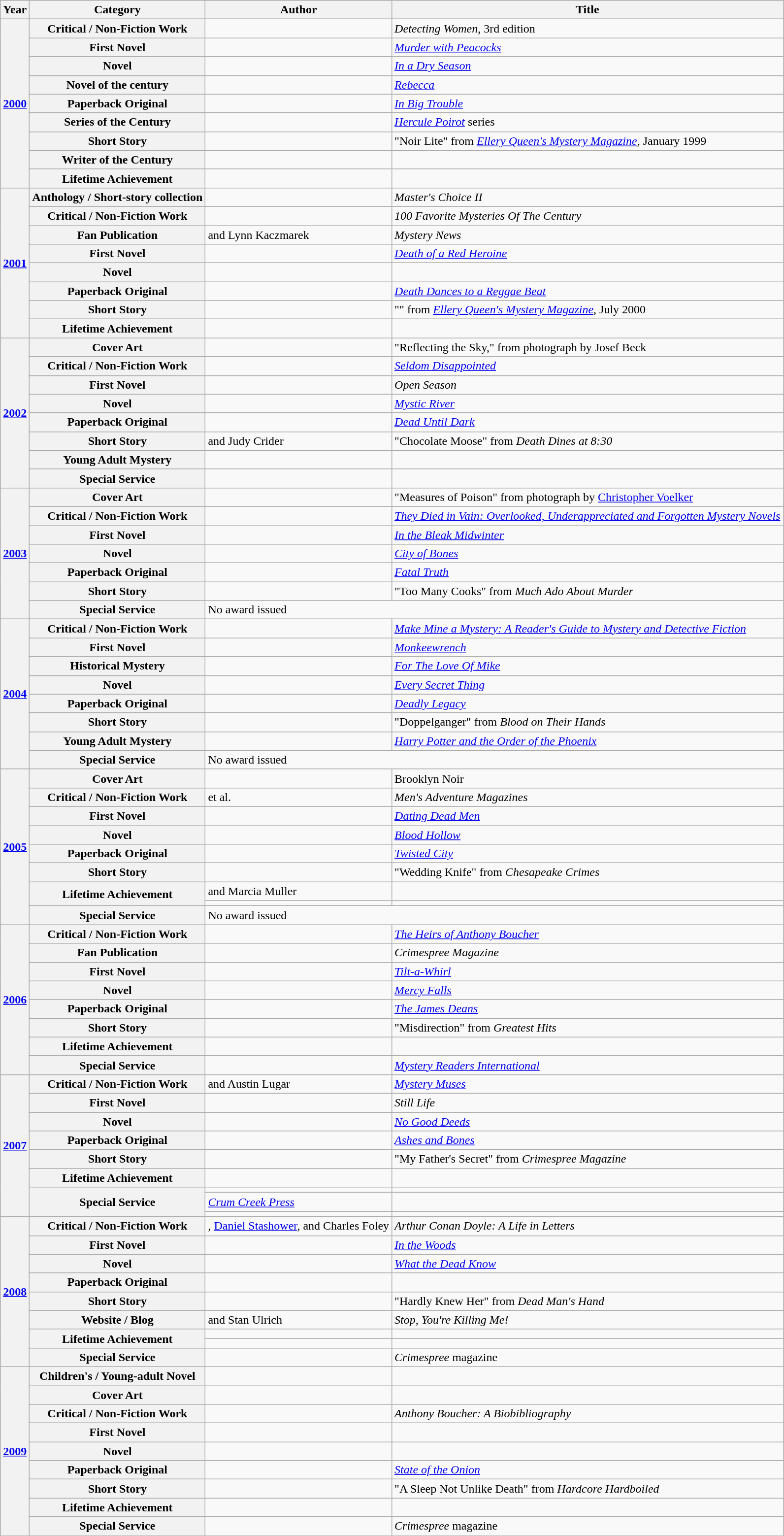<table class="wikitable sortable mw-collapsible">
<tr>
<th>Year</th>
<th>Category</th>
<th>Author</th>
<th>Title</th>
</tr>
<tr>
<th rowspan="9"><a href='#'>2000</a></th>
<th>Critical / Non-Fiction Work</th>
<td></td>
<td><em>Detecting Women</em>, 3rd edition</td>
</tr>
<tr>
<th>First Novel</th>
<td></td>
<td><em><a href='#'>Murder with Peacocks</a></em></td>
</tr>
<tr>
<th>Novel</th>
<td></td>
<td><em><a href='#'>In a Dry Season</a></em></td>
</tr>
<tr>
<th>Novel of the century</th>
<td></td>
<td><em><a href='#'>Rebecca</a></em></td>
</tr>
<tr>
<th>Paperback Original</th>
<td></td>
<td><em><a href='#'>In Big Trouble</a></em></td>
</tr>
<tr>
<th>Series of the Century</th>
<td></td>
<td><em><a href='#'>Hercule Poirot</a></em> series</td>
</tr>
<tr>
<th>Short Story</th>
<td></td>
<td>"Noir Lite" from <em><a href='#'>Ellery Queen's Mystery Magazine</a>,</em> January 1999</td>
</tr>
<tr>
<th>Writer of the Century</th>
<td></td>
<td></td>
</tr>
<tr>
<th>Lifetime Achievement</th>
<td></td>
<td></td>
</tr>
<tr>
<th rowspan="8"><a href='#'>2001</a></th>
<th>Anthology / Short-story collection</th>
<td></td>
<td><em>Master's Choice II</em></td>
</tr>
<tr>
<th>Critical / Non-Fiction Work</th>
<td></td>
<td><em>100 Favorite Mysteries Of The Century</em></td>
</tr>
<tr>
<th>Fan Publication</th>
<td> and Lynn Kaczmarek</td>
<td><em>Mystery News</em></td>
</tr>
<tr>
<th>First Novel</th>
<td></td>
<td><em><a href='#'>Death of a Red Heroine</a></em></td>
</tr>
<tr>
<th>Novel</th>
<td></td>
<td><em></em></td>
</tr>
<tr>
<th>Paperback Original</th>
<td></td>
<td><em><a href='#'>Death Dances to a Reggae Beat</a></em></td>
</tr>
<tr>
<th>Short Story</th>
<td></td>
<td>"" from <em><a href='#'>Ellery Queen's Mystery Magazine</a>,</em> July 2000</td>
</tr>
<tr>
<th>Lifetime Achievement</th>
<td></td>
<td></td>
</tr>
<tr>
<th rowspan="8"><a href='#'>2002</a></th>
<th>Cover Art</th>
<td></td>
<td>"Reflecting the Sky," from photograph by Josef Beck</td>
</tr>
<tr>
<th>Critical / Non-Fiction Work</th>
<td></td>
<td><em><a href='#'>Seldom Disappointed</a></em></td>
</tr>
<tr>
<th>First Novel</th>
<td></td>
<td><em>Open Season</em></td>
</tr>
<tr>
<th>Novel</th>
<td></td>
<td><em><a href='#'>Mystic River</a></em></td>
</tr>
<tr>
<th>Paperback Original</th>
<td></td>
<td><em><a href='#'>Dead Until Dark</a></em></td>
</tr>
<tr>
<th>Short Story</th>
<td> and Judy Crider</td>
<td>"Chocolate Moose" from <em>Death Dines at 8:30</em></td>
</tr>
<tr>
<th>Young Adult Mystery</th>
<td></td>
<td><em></em></td>
</tr>
<tr>
<th>Special Service</th>
<td></td>
<td></td>
</tr>
<tr>
<th rowspan="7"><a href='#'>2003</a></th>
<th>Cover Art</th>
<td></td>
<td>"Measures of Poison" from photograph by <a href='#'>Christopher Voelker</a></td>
</tr>
<tr>
<th>Critical / Non-Fiction Work</th>
<td></td>
<td><em><a href='#'>They Died in Vain: Overlooked, Underappreciated and Forgotten Mystery Novels</a></em></td>
</tr>
<tr>
<th>First Novel</th>
<td></td>
<td><em><a href='#'>In the Bleak Midwinter</a></em></td>
</tr>
<tr>
<th>Novel</th>
<td></td>
<td><em><a href='#'>City of Bones</a></em></td>
</tr>
<tr>
<th>Paperback Original</th>
<td></td>
<td><em><a href='#'>Fatal Truth</a></em></td>
</tr>
<tr>
<th>Short Story</th>
<td></td>
<td>"Too Many Cooks" from <em>Much Ado About Murder</em></td>
</tr>
<tr>
<th>Special Service</th>
<td colspan="2">No award issued</td>
</tr>
<tr>
<th rowspan="8"><a href='#'>2004</a></th>
<th>Critical / Non-Fiction Work</th>
<td></td>
<td><em><a href='#'>Make Mine a Mystery: A Reader's Guide to Mystery and Detective Fiction</a></em></td>
</tr>
<tr>
<th>First Novel</th>
<td></td>
<td><em><a href='#'>Monkeewrench</a></em></td>
</tr>
<tr>
<th>Historical Mystery</th>
<td></td>
<td><em><a href='#'>For The Love Of Mike</a></em></td>
</tr>
<tr>
<th>Novel</th>
<td></td>
<td><em><a href='#'>Every Secret Thing</a></em></td>
</tr>
<tr>
<th>Paperback Original</th>
<td></td>
<td><em><a href='#'>Deadly Legacy</a></em></td>
</tr>
<tr>
<th>Short Story</th>
<td></td>
<td>"Doppelganger" from <em>Blood on Their Hands</em></td>
</tr>
<tr>
<th>Young Adult Mystery</th>
<td></td>
<td><em><a href='#'>Harry Potter and the Order of the Phoenix</a></em></td>
</tr>
<tr>
<th>Special Service</th>
<td colspan="2">No award issued</td>
</tr>
<tr>
<th rowspan="9"><a href='#'>2005</a></th>
<th>Cover Art</th>
<td></td>
<td>Brooklyn Noir</td>
</tr>
<tr>
<th>Critical / Non-Fiction Work</th>
<td> et al.</td>
<td><em>Men's Adventure Magazines</em></td>
</tr>
<tr>
<th>First Novel</th>
<td></td>
<td><em><a href='#'>Dating Dead Men</a></em></td>
</tr>
<tr>
<th>Novel</th>
<td></td>
<td><em><a href='#'>Blood Hollow</a></em></td>
</tr>
<tr>
<th>Paperback Original</th>
<td></td>
<td><em><a href='#'>Twisted City</a></em></td>
</tr>
<tr>
<th>Short Story</th>
<td></td>
<td>"Wedding Knife" from <em>Chesapeake Crimes</em></td>
</tr>
<tr>
<th rowspan="2">Lifetime Achievement</th>
<td> and Marcia Muller</td>
<td></td>
</tr>
<tr>
<td></td>
<td></td>
</tr>
<tr>
<th>Special Service</th>
<td colspan="2">No award issued</td>
</tr>
<tr>
<th rowspan="8"><a href='#'>2006</a></th>
<th>Critical / Non-Fiction Work</th>
<td></td>
<td><em><a href='#'>The Heirs of Anthony Boucher</a></em></td>
</tr>
<tr>
<th>Fan Publication</th>
<td></td>
<td><em>Crimespree Magazine</em></td>
</tr>
<tr>
<th>First Novel</th>
<td></td>
<td><em><a href='#'>Tilt-a-Whirl</a></em></td>
</tr>
<tr>
<th>Novel</th>
<td></td>
<td><em><a href='#'>Mercy Falls</a></em></td>
</tr>
<tr>
<th>Paperback Original</th>
<td></td>
<td><em><a href='#'>The James Deans</a></em></td>
</tr>
<tr>
<th>Short Story</th>
<td></td>
<td>"Misdirection" from <em>Greatest Hits</em></td>
</tr>
<tr>
<th>Lifetime Achievement</th>
<td></td>
<td></td>
</tr>
<tr>
<th>Special Service</th>
<td></td>
<td><em><a href='#'>Mystery Readers International</a></em></td>
</tr>
<tr>
<th rowspan="9"><a href='#'>2007</a></th>
<th>Critical / Non-Fiction Work</th>
<td> and Austin Lugar</td>
<td><em><a href='#'>Mystery Muses</a></em></td>
</tr>
<tr>
<th>First Novel</th>
<td></td>
<td><em>Still Life</em></td>
</tr>
<tr>
<th>Novel</th>
<td></td>
<td><em><a href='#'>No Good Deeds</a></em></td>
</tr>
<tr>
<th>Paperback Original</th>
<td></td>
<td><em><a href='#'>Ashes and Bones</a></em></td>
</tr>
<tr>
<th>Short Story</th>
<td></td>
<td>"My Father's Secret" from <em>Crimespree Magazine</em></td>
</tr>
<tr>
<th>Lifetime Achievement</th>
<td></td>
<td></td>
</tr>
<tr>
<th rowspan="3">Special Service</th>
<td></td>
<td></td>
</tr>
<tr>
<td><em><a href='#'>Crum Creek Press</a></em></td>
<td></td>
</tr>
<tr>
<td></td>
<td></td>
</tr>
<tr>
<th rowspan="9"><a href='#'>2008</a></th>
<th>Critical / Non-Fiction Work</th>
<td>, <a href='#'>Daniel Stashower</a>, and Charles Foley</td>
<td><em>Arthur Conan Doyle: A Life in Letters</em></td>
</tr>
<tr>
<th>First Novel</th>
<td></td>
<td><em><a href='#'>In the Woods</a></em></td>
</tr>
<tr>
<th>Novel</th>
<td></td>
<td><em><a href='#'>What the Dead Know</a></em></td>
</tr>
<tr>
<th>Paperback Original</th>
<td></td>
<td><em></em></td>
</tr>
<tr>
<th>Short Story</th>
<td></td>
<td>"Hardly Knew Her" from <em>Dead Man's Hand</em></td>
</tr>
<tr>
<th>Website / Blog</th>
<td> and Stan Ulrich</td>
<td><em>Stop, You're Killing Me!</em></td>
</tr>
<tr>
<th rowspan="2">Lifetime Achievement</th>
<td></td>
<td></td>
</tr>
<tr>
<td></td>
<td></td>
</tr>
<tr>
<th>Special Service</th>
<td></td>
<td><em>Crimespree</em> magazine</td>
</tr>
<tr>
<th rowspan="9"><a href='#'>2009</a></th>
<th>Children's / Young-adult Novel</th>
<td></td>
<td><em></em></td>
</tr>
<tr>
<th>Cover Art</th>
<td></td>
<td><em></em></td>
</tr>
<tr>
<th>Critical / Non-Fiction Work</th>
<td></td>
<td><em>Anthony Boucher: A Biobibliography</em></td>
</tr>
<tr>
<th>First Novel</th>
<td></td>
<td><em></em></td>
</tr>
<tr>
<th>Novel</th>
<td></td>
<td><em></em></td>
</tr>
<tr>
<th>Paperback Original</th>
<td></td>
<td><em><a href='#'>State of the Onion</a></em></td>
</tr>
<tr>
<th>Short Story</th>
<td></td>
<td>"A Sleep Not Unlike Death" from <em>Hardcore Hardboiled</em></td>
</tr>
<tr>
<th>Lifetime Achievement</th>
<td></td>
<td></td>
</tr>
<tr>
<th>Special Service</th>
<td></td>
<td><em>Crimespree</em> magazine</td>
</tr>
</table>
